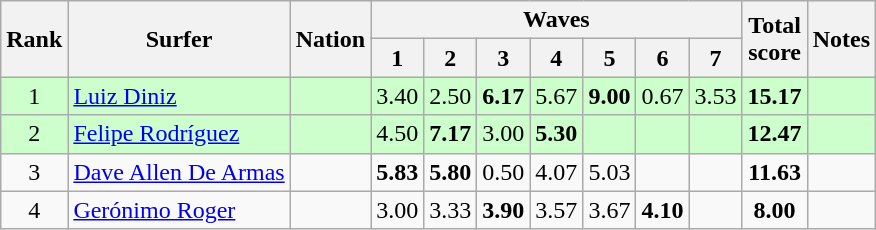<table class="wikitable sortable" style="text-align:center">
<tr>
<th rowspan=2>Rank</th>
<th rowspan=2>Surfer</th>
<th rowspan=2>Nation</th>
<th colspan=7>Waves</th>
<th rowspan=2>Total<br>score</th>
<th rowspan=2>Notes</th>
</tr>
<tr>
<th>1</th>
<th>2</th>
<th>3</th>
<th>4</th>
<th>5</th>
<th>6</th>
<th>7</th>
</tr>
<tr bgcolor=ccffcc>
<td>1</td>
<td align=left><a href='#'>Luiz Diniz</a></td>
<td align=left></td>
<td>3.40</td>
<td>2.50</td>
<td><strong>6.17</strong></td>
<td>5.67</td>
<td><strong>9.00</strong></td>
<td>0.67</td>
<td>3.53</td>
<td><strong>15.17</strong></td>
<td></td>
</tr>
<tr bgcolor=ccffcc>
<td>2</td>
<td align=left><a href='#'>Felipe Rodríguez</a></td>
<td align=left></td>
<td>4.50</td>
<td><strong>7.17</strong></td>
<td>3.00</td>
<td><strong>5.30</strong></td>
<td></td>
<td></td>
<td></td>
<td><strong>12.47</strong></td>
<td></td>
</tr>
<tr>
<td>3</td>
<td align=left><a href='#'>Dave Allen De Armas</a></td>
<td align=left></td>
<td><strong>5.83</strong></td>
<td><strong>5.80</strong></td>
<td>0.50</td>
<td>4.07</td>
<td>5.03</td>
<td></td>
<td></td>
<td><strong>11.63</strong></td>
<td></td>
</tr>
<tr>
<td>4</td>
<td align=left><a href='#'>Gerónimo Roger</a></td>
<td align=left></td>
<td>3.00</td>
<td>3.33</td>
<td><strong>3.90</strong></td>
<td>3.57</td>
<td>3.67</td>
<td><strong>4.10</strong></td>
<td></td>
<td><strong>8.00</strong></td>
<td></td>
</tr>
</table>
